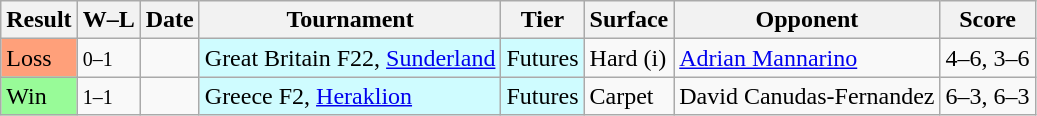<table class="sortable wikitable">
<tr>
<th>Result</th>
<th class="unsortable">W–L</th>
<th>Date</th>
<th>Tournament</th>
<th>Tier</th>
<th>Surface</th>
<th>Opponent</th>
<th class="unsortable">Score</th>
</tr>
<tr>
<td bgcolor=FFA07A>Loss</td>
<td><small>0–1</small></td>
<td></td>
<td style="background:#cffcff;">Great Britain F22, <a href='#'>Sunderland</a></td>
<td style="background:#cffcff;">Futures</td>
<td>Hard (i)</td>
<td> <a href='#'>Adrian Mannarino</a></td>
<td>4–6, 3–6</td>
</tr>
<tr>
<td bgcolor=98FB98>Win</td>
<td><small>1–1</small></td>
<td></td>
<td style="background:#cffcff;">Greece F2, <a href='#'>Heraklion</a></td>
<td style="background:#cffcff;">Futures</td>
<td>Carpet</td>
<td> David Canudas-Fernandez</td>
<td>6–3, 6–3</td>
</tr>
</table>
